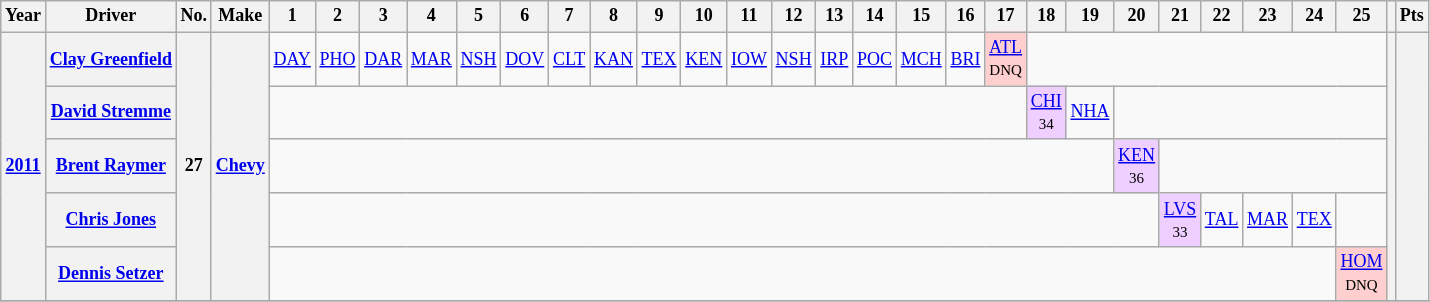<table class="wikitable" style="text-align:center; font-size:75%">
<tr>
<th>Year</th>
<th>Driver</th>
<th>No.</th>
<th>Make</th>
<th>1</th>
<th>2</th>
<th>3</th>
<th>4</th>
<th>5</th>
<th>6</th>
<th>7</th>
<th>8</th>
<th>9</th>
<th>10</th>
<th>11</th>
<th>12</th>
<th>13</th>
<th>14</th>
<th>15</th>
<th>16</th>
<th>17</th>
<th>18</th>
<th>19</th>
<th>20</th>
<th>21</th>
<th>22</th>
<th>23</th>
<th>24</th>
<th>25</th>
<th></th>
<th>Pts</th>
</tr>
<tr>
<th rowspan=5><a href='#'>2011</a></th>
<th><a href='#'>Clay Greenfield</a></th>
<th rowspan=5>27</th>
<th rowspan=5><a href='#'>Chevy</a></th>
<td><a href='#'>DAY</a></td>
<td><a href='#'>PHO</a></td>
<td><a href='#'>DAR</a></td>
<td><a href='#'>MAR</a></td>
<td><a href='#'>NSH</a></td>
<td><a href='#'>DOV</a></td>
<td><a href='#'>CLT</a></td>
<td><a href='#'>KAN</a></td>
<td><a href='#'>TEX</a></td>
<td><a href='#'>KEN</a></td>
<td><a href='#'>IOW</a></td>
<td><a href='#'>NSH</a></td>
<td><a href='#'>IRP</a></td>
<td><a href='#'>POC</a></td>
<td><a href='#'>MCH</a></td>
<td><a href='#'>BRI</a></td>
<td style="background:#FFCFCF;"><a href='#'>ATL</a><br><small>DNQ</small></td>
<td colspan=8></td>
<th rowspan=5></th>
<th rowspan=5></th>
</tr>
<tr>
<th><a href='#'>David Stremme</a></th>
<td colspan=17></td>
<td style="background:#EFCFFF;"><a href='#'>CHI</a><br><small>34</small></td>
<td><a href='#'>NHA</a></td>
<td colspan=6></td>
</tr>
<tr>
<th><a href='#'>Brent Raymer</a></th>
<td colspan=19></td>
<td style="background:#EFCFFF;"><a href='#'>KEN</a><br><small>36</small></td>
<td colspan=5></td>
</tr>
<tr>
<th><a href='#'>Chris Jones</a></th>
<td colspan=20></td>
<td style="background:#EFCFFF;"><a href='#'>LVS</a><br><small>33</small></td>
<td><a href='#'>TAL</a></td>
<td><a href='#'>MAR</a></td>
<td><a href='#'>TEX</a></td>
<td></td>
</tr>
<tr>
<th><a href='#'>Dennis Setzer</a></th>
<td colspan=24></td>
<td style="background:#FFCFCF;"><a href='#'>HOM</a><br><small>DNQ</small></td>
</tr>
<tr>
</tr>
</table>
